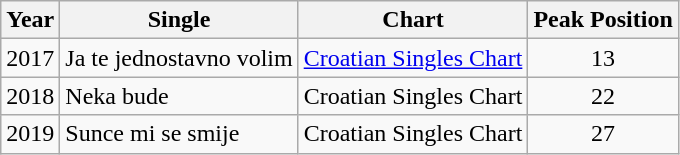<table class="wikitable">
<tr>
<th>Year</th>
<th>Single</th>
<th>Chart</th>
<th>Peak Position</th>
</tr>
<tr>
<td>2017</td>
<td>Ja te jednostavno volim</td>
<td><a href='#'>Croatian Singles Chart</a></td>
<td style="text-align:center;">13</td>
</tr>
<tr>
<td>2018</td>
<td>Neka bude</td>
<td>Croatian Singles Chart</td>
<td style="text-align:center;">22</td>
</tr>
<tr>
<td>2019</td>
<td>Sunce mi se smije</td>
<td>Croatian Singles Chart</td>
<td style="text-align:center;">27</td>
</tr>
</table>
